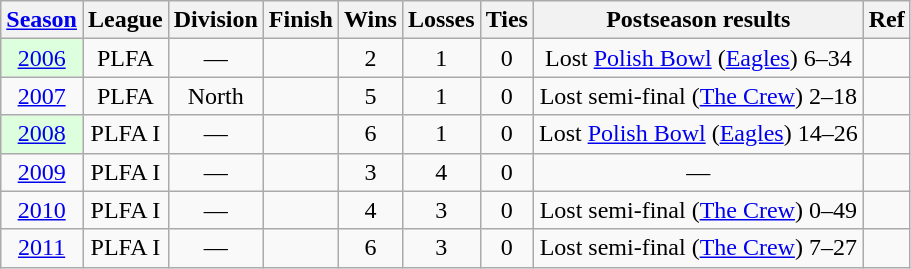<table class="wikitable sortable" style="text-align:center;">
<tr>
<th><a href='#'>Season</a></th>
<th class="unsortable">League</th>
<th>Division</th>
<th>Finish</th>
<th>Wins</th>
<th>Losses</th>
<th>Ties</th>
<th class="unsortable">Postseason results</th>
<th class="unsortable">Ref</th>
</tr>
<tr>
<td bgcolor="#ddffdd"><a href='#'>2006</a></td>
<td>PLFA</td>
<td>—</td>
<td></td>
<td>2</td>
<td>1</td>
<td>0</td>
<td>Lost <a href='#'>Polish Bowl</a> (<a href='#'>Eagles</a>) 6–34</td>
<td></td>
</tr>
<tr>
<td><a href='#'>2007</a></td>
<td>PLFA</td>
<td>North</td>
<td></td>
<td>5</td>
<td>1</td>
<td>0</td>
<td>Lost semi-final (<a href='#'>The Crew</a>) 2–18</td>
<td></td>
</tr>
<tr>
<td bgcolor="#ddffdd"><a href='#'>2008</a></td>
<td>PLFA I</td>
<td>—</td>
<td></td>
<td>6</td>
<td>1</td>
<td>0</td>
<td>Lost <a href='#'>Polish Bowl</a> (<a href='#'>Eagles</a>) 14–26</td>
<td></td>
</tr>
<tr>
<td><a href='#'>2009</a></td>
<td>PLFA I</td>
<td>—</td>
<td></td>
<td>3</td>
<td>4</td>
<td>0</td>
<td>—</td>
<td></td>
</tr>
<tr>
<td><a href='#'>2010</a></td>
<td>PLFA I</td>
<td>—</td>
<td></td>
<td>4</td>
<td>3</td>
<td>0</td>
<td>Lost semi-final (<a href='#'>The Crew</a>) 0–49</td>
<td></td>
</tr>
<tr>
<td><a href='#'>2011</a></td>
<td>PLFA I</td>
<td>—</td>
<td></td>
<td>6</td>
<td>3</td>
<td>0</td>
<td>Lost semi-final (<a href='#'>The Crew</a>) 7–27</td>
<td></td>
</tr>
</table>
